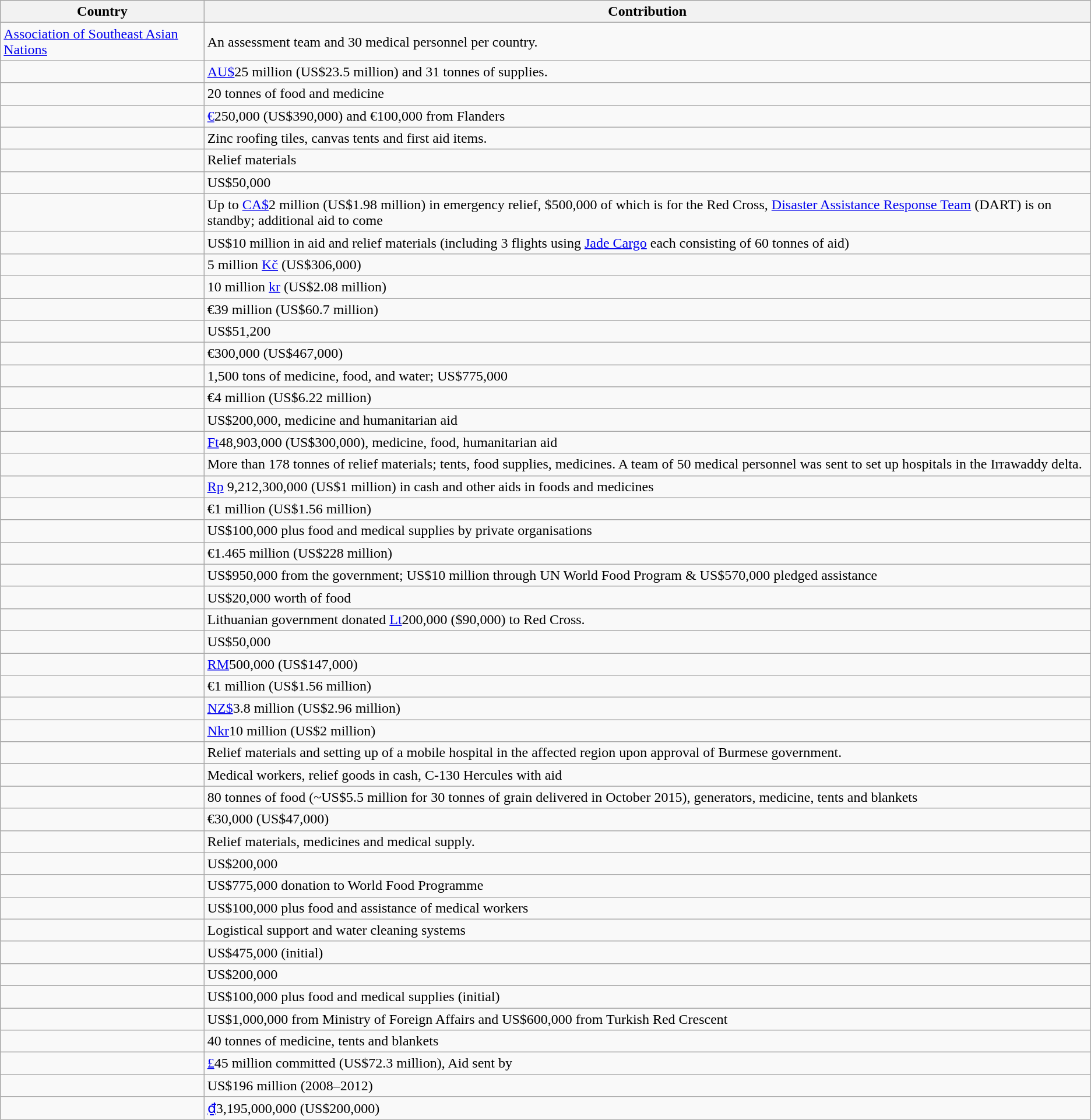<table class="wikitable">
<tr>
<th>Country</th>
<th>Contribution</th>
</tr>
<tr>
<td><a href='#'>Association of Southeast Asian Nations</a></td>
<td>An assessment team and 30 medical personnel per country.</td>
</tr>
<tr>
<td></td>
<td><a href='#'>AU$</a>25 million (US$23.5 million) and 31 tonnes of supplies.</td>
</tr>
<tr>
<td></td>
<td>20 tonnes of food and medicine</td>
</tr>
<tr>
<td></td>
<td><a href='#'>€</a>250,000 (US$390,000) and €100,000 from Flanders</td>
</tr>
<tr>
<td></td>
<td>Zinc roofing tiles, canvas tents and first aid items.</td>
</tr>
<tr>
<td></td>
<td>Relief materials</td>
</tr>
<tr>
<td></td>
<td>US$50,000</td>
</tr>
<tr>
<td></td>
<td>Up to <a href='#'>CA$</a>2 million (US$1.98 million) in emergency relief, $500,000 of which is for the Red Cross, <a href='#'>Disaster Assistance Response Team</a> (DART) is on standby; additional aid to come</td>
</tr>
<tr>
<td></td>
<td>US$10 million in aid and relief materials (including 3 flights using <a href='#'>Jade Cargo</a> each consisting of 60 tonnes of aid)</td>
</tr>
<tr>
<td></td>
<td>5 million <a href='#'>Kč</a> (US$306,000)</td>
</tr>
<tr>
<td></td>
<td>10 million <a href='#'>kr</a> (US$2.08 million)</td>
</tr>
<tr>
<td></td>
<td>€39 million (US$60.7 million)</td>
</tr>
<tr>
<td></td>
<td>US$51,200</td>
</tr>
<tr>
<td></td>
<td>€300,000 (US$467,000)</td>
</tr>
<tr>
<td></td>
<td>1,500 tons of medicine, food, and water; US$775,000</td>
</tr>
<tr>
<td></td>
<td>€4 million (US$6.22 million)</td>
</tr>
<tr>
<td></td>
<td>US$200,000, medicine and humanitarian aid</td>
</tr>
<tr>
<td></td>
<td><a href='#'>Ft</a>48,903,000 (US$300,000), medicine, food, humanitarian aid</td>
</tr>
<tr>
<td></td>
<td>More than 178 tonnes of relief materials; tents, food supplies, medicines. A team of 50 medical personnel was sent to set up hospitals in the Irrawaddy delta.</td>
</tr>
<tr>
<td></td>
<td><a href='#'>Rp</a> 9,212,300,000 (US$1 million) in cash and other aids in foods and medicines</td>
</tr>
<tr>
<td></td>
<td>€1 million (US$1.56 million)</td>
</tr>
<tr>
<td></td>
<td>US$100,000 plus food and medical supplies by private organisations</td>
</tr>
<tr>
<td></td>
<td>€1.465 million (US$228 million)</td>
</tr>
<tr>
<td></td>
<td>US$950,000 from the government; US$10 million through UN World Food Program & US$570,000 pledged assistance</td>
</tr>
<tr>
<td></td>
<td>US$20,000 worth of food</td>
</tr>
<tr>
<td></td>
<td>Lithuanian government donated <a href='#'>Lt</a>200,000 ($90,000) to Red Cross.</td>
</tr>
<tr>
<td></td>
<td>US$50,000</td>
</tr>
<tr>
<td></td>
<td><a href='#'>RM</a>500,000 (US$147,000)</td>
</tr>
<tr>
<td></td>
<td>€1 million (US$1.56 million)</td>
</tr>
<tr>
<td></td>
<td><a href='#'>NZ$</a>3.8 million (US$2.96 million)</td>
</tr>
<tr>
<td></td>
<td><a href='#'>Nkr</a>10 million (US$2 million)</td>
</tr>
<tr>
<td></td>
<td>Relief materials and setting up of a mobile hospital in the affected region upon approval of Burmese government.</td>
</tr>
<tr>
<td></td>
<td>Medical workers, relief goods in cash, C-130 Hercules with aid</td>
</tr>
<tr>
<td></td>
<td>80 tonnes of food (~US$5.5 million for 30 tonnes of grain delivered in October 2015), generators, medicine, tents and blankets</td>
</tr>
<tr>
<td></td>
<td>€30,000 (US$47,000)</td>
</tr>
<tr>
<td></td>
<td>Relief materials, medicines and medical supply.</td>
</tr>
<tr>
<td></td>
<td>US$200,000</td>
</tr>
<tr>
<td></td>
<td>US$775,000 donation to World Food Programme</td>
</tr>
<tr>
<td></td>
<td>US$100,000 plus food and assistance of medical workers</td>
</tr>
<tr>
<td></td>
<td>Logistical support and water cleaning systems</td>
</tr>
<tr>
<td></td>
<td>US$475,000 (initial)</td>
</tr>
<tr>
<td></td>
<td>US$200,000</td>
</tr>
<tr>
<td></td>
<td>US$100,000 plus food and medical supplies (initial)</td>
</tr>
<tr>
<td></td>
<td>US$1,000,000 from Ministry of Foreign Affairs and US$600,000 from Turkish Red Crescent</td>
</tr>
<tr>
<td></td>
<td>40 tonnes of medicine, tents and blankets</td>
</tr>
<tr>
<td></td>
<td><a href='#'>£</a>45 million committed (US$72.3 million), Aid sent by </td>
</tr>
<tr>
<td></td>
<td>US$196 million (2008–2012)</td>
</tr>
<tr>
<td></td>
<td><a href='#'>₫</a>3,195,000,000 (US$200,000)</td>
</tr>
</table>
